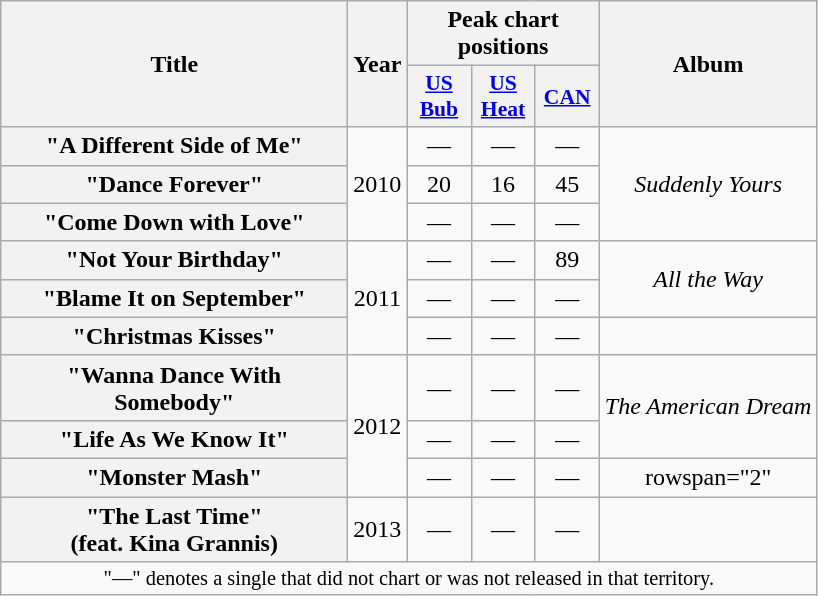<table class="wikitable plainrowheaders" style="text-align:center;">
<tr>
<th scope="col" rowspan="2" style="width:14em;">Title</th>
<th scope="col" rowspan="2">Year</th>
<th scope="col" colspan="3">Peak chart positions</th>
<th scope="col" rowspan="2">Album</th>
</tr>
<tr>
<th scope="col" style="width:2.5em;font-size:90%;"><a href='#'>US<br>Bub</a><br></th>
<th scope="col" style="width:2.5em;font-size:90%;"><a href='#'>US<br>Heat</a><br></th>
<th scope="col" style="width:2.5em;font-size:90%;"><a href='#'>CAN</a><br></th>
</tr>
<tr>
<th scope="row">"A Different Side of Me"</th>
<td rowspan="3">2010</td>
<td>—</td>
<td>—</td>
<td>—</td>
<td rowspan="3"><em>Suddenly Yours</em></td>
</tr>
<tr>
<th scope="row">"Dance Forever"</th>
<td>20</td>
<td>16</td>
<td>45</td>
</tr>
<tr>
<th scope="row">"Come Down with Love"</th>
<td>—</td>
<td>—</td>
<td>—</td>
</tr>
<tr>
<th scope="row">"Not Your Birthday"</th>
<td rowspan="3">2011</td>
<td>—</td>
<td>—</td>
<td>89</td>
<td rowspan="2"><em>All the Way</em></td>
</tr>
<tr>
<th scope="row">"Blame It on September"</th>
<td>—</td>
<td>—</td>
<td>—</td>
</tr>
<tr>
<th scope="row">"Christmas Kisses"</th>
<td>—</td>
<td>—</td>
<td>—</td>
<td></td>
</tr>
<tr>
<th scope="row">"Wanna Dance With Somebody"</th>
<td rowspan="3">2012</td>
<td>—</td>
<td>—</td>
<td>—</td>
<td rowspan="2"><em>The American Dream</em></td>
</tr>
<tr>
<th scope="row">"Life As We Know It"</th>
<td>—</td>
<td>—</td>
<td>—</td>
</tr>
<tr>
<th scope="row">"Monster Mash"</th>
<td>—</td>
<td>—</td>
<td>—</td>
<td>rowspan="2" </td>
</tr>
<tr>
<th scope="row">"The Last Time"<br>(feat. Kina Grannis)</th>
<td>2013</td>
<td>—</td>
<td>—</td>
<td>—</td>
</tr>
<tr>
<td colspan="12" style="font-size:85%">"—" denotes a single that did not chart or was not released in that territory.</td>
</tr>
</table>
